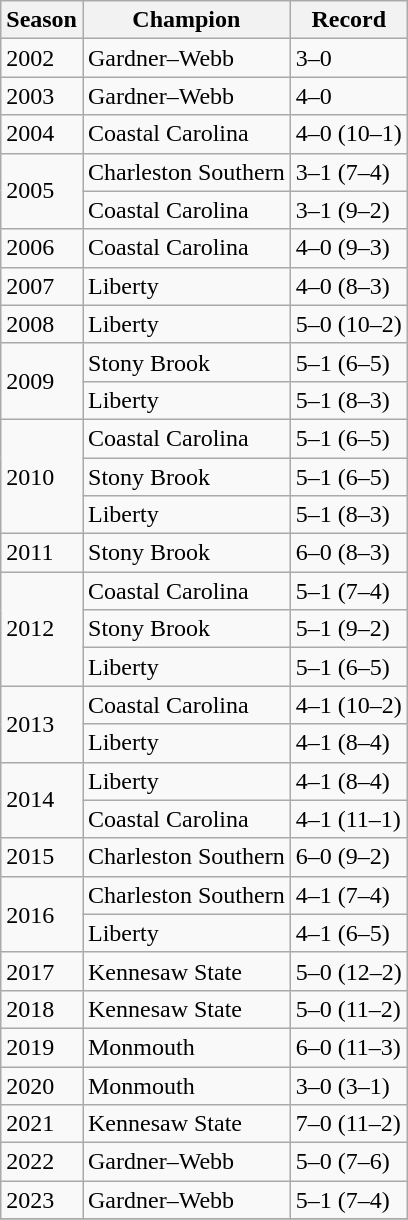<table class="wikitable">
<tr>
<th>Season</th>
<th>Champion</th>
<th>Record</th>
</tr>
<tr>
<td>2002</td>
<td>Gardner–Webb</td>
<td>3–0</td>
</tr>
<tr>
<td>2003</td>
<td>Gardner–Webb</td>
<td>4–0</td>
</tr>
<tr>
<td>2004</td>
<td>Coastal Carolina</td>
<td>4–0 (10–1)</td>
</tr>
<tr>
<td rowspan=2>2005</td>
<td>Charleston Southern</td>
<td>3–1 (7–4)</td>
</tr>
<tr>
<td>Coastal Carolina</td>
<td>3–1 (9–2)</td>
</tr>
<tr>
<td>2006</td>
<td>Coastal Carolina</td>
<td>4–0 (9–3)</td>
</tr>
<tr>
<td>2007</td>
<td>Liberty</td>
<td>4–0 (8–3)</td>
</tr>
<tr>
<td>2008</td>
<td>Liberty</td>
<td>5–0 (10–2)</td>
</tr>
<tr>
<td rowspan=2>2009</td>
<td>Stony Brook</td>
<td>5–1 (6–5)</td>
</tr>
<tr>
<td>Liberty</td>
<td>5–1 (8–3)</td>
</tr>
<tr>
<td rowspan=3>2010</td>
<td>Coastal Carolina</td>
<td>5–1 (6–5)</td>
</tr>
<tr>
<td>Stony Brook</td>
<td>5–1 (6–5)</td>
</tr>
<tr>
<td>Liberty</td>
<td>5–1 (8–3)</td>
</tr>
<tr>
<td>2011</td>
<td>Stony Brook</td>
<td>6–0 (8–3)</td>
</tr>
<tr>
<td rowspan=3>2012</td>
<td>Coastal Carolina</td>
<td>5–1 (7–4)</td>
</tr>
<tr>
<td>Stony Brook</td>
<td>5–1 (9–2)</td>
</tr>
<tr>
<td>Liberty</td>
<td>5–1 (6–5)</td>
</tr>
<tr>
<td rowspan=2>2013</td>
<td>Coastal Carolina</td>
<td>4–1 (10–2)</td>
</tr>
<tr>
<td>Liberty</td>
<td>4–1 (8–4)</td>
</tr>
<tr>
<td rowspan=2>2014</td>
<td>Liberty</td>
<td>4–1 (8–4)</td>
</tr>
<tr>
<td>Coastal Carolina</td>
<td>4–1 (11–1)</td>
</tr>
<tr>
<td>2015</td>
<td>Charleston Southern</td>
<td>6–0 (9–2)</td>
</tr>
<tr>
<td rowspan=2>2016</td>
<td>Charleston Southern</td>
<td>4–1 (7–4)</td>
</tr>
<tr>
<td>Liberty</td>
<td>4–1 (6–5)</td>
</tr>
<tr>
<td>2017</td>
<td>Kennesaw State</td>
<td>5–0 (12–2)</td>
</tr>
<tr>
<td>2018</td>
<td>Kennesaw State</td>
<td>5–0 (11–2)</td>
</tr>
<tr>
<td>2019</td>
<td>Monmouth</td>
<td>6–0 (11–3)</td>
</tr>
<tr>
<td>2020</td>
<td>Monmouth</td>
<td>3–0 (3–1)</td>
</tr>
<tr>
<td>2021</td>
<td>Kennesaw State</td>
<td>7–0 (11–2)</td>
</tr>
<tr>
<td>2022</td>
<td>Gardner–Webb</td>
<td>5–0 (7–6)</td>
</tr>
<tr>
<td>2023</td>
<td>Gardner–Webb</td>
<td>5–1 (7–4)</td>
</tr>
<tr>
</tr>
</table>
